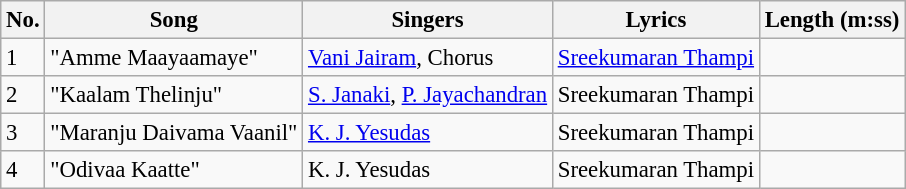<table class="wikitable" style="font-size:95%;">
<tr>
<th>No.</th>
<th>Song</th>
<th>Singers</th>
<th>Lyrics</th>
<th>Length (m:ss)</th>
</tr>
<tr>
<td>1</td>
<td>"Amme Maayaamaye"</td>
<td><a href='#'>Vani Jairam</a>, Chorus</td>
<td><a href='#'>Sreekumaran Thampi</a></td>
<td></td>
</tr>
<tr>
<td>2</td>
<td>"Kaalam Thelinju"</td>
<td><a href='#'>S. Janaki</a>, <a href='#'>P. Jayachandran</a></td>
<td>Sreekumaran Thampi</td>
<td></td>
</tr>
<tr>
<td>3</td>
<td>"Maranju Daivama Vaanil"</td>
<td><a href='#'>K. J. Yesudas</a></td>
<td>Sreekumaran Thampi</td>
<td></td>
</tr>
<tr>
<td>4</td>
<td>"Odivaa Kaatte"</td>
<td>K. J. Yesudas</td>
<td>Sreekumaran Thampi</td>
<td></td>
</tr>
</table>
